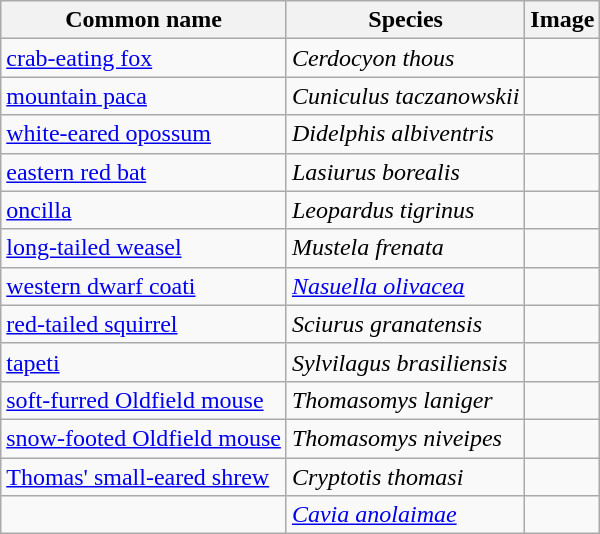<table class="wikitable sortable mw-collapsible">
<tr>
<th>Common name</th>
<th>Species</th>
<th>Image</th>
</tr>
<tr>
<td><a href='#'>crab-eating fox</a></td>
<td><em>Cerdocyon thous</em></td>
<td></td>
</tr>
<tr>
<td><a href='#'>mountain paca</a></td>
<td><em>Cuniculus taczanowskii</em></td>
<td></td>
</tr>
<tr>
<td><a href='#'>white-eared opossum</a></td>
<td><em>Didelphis albiventris</em></td>
<td></td>
</tr>
<tr>
<td><a href='#'>eastern red bat</a></td>
<td><em>Lasiurus borealis</em></td>
<td></td>
</tr>
<tr>
<td><a href='#'>oncilla</a></td>
<td><em>Leopardus tigrinus</em></td>
<td></td>
</tr>
<tr>
<td><a href='#'>long-tailed weasel</a></td>
<td><em>Mustela frenata</em></td>
<td></td>
</tr>
<tr>
<td><a href='#'>western dwarf coati</a></td>
<td><em><a href='#'>Nasuella olivacea</a></em></td>
<td></td>
</tr>
<tr>
<td><a href='#'>red-tailed squirrel</a></td>
<td><em>Sciurus granatensis</em></td>
<td></td>
</tr>
<tr>
<td><a href='#'>tapeti</a></td>
<td><em>Sylvilagus brasiliensis</em></td>
<td></td>
</tr>
<tr>
<td><a href='#'>soft-furred Oldfield mouse</a></td>
<td><em>Thomasomys laniger</em></td>
<td></td>
</tr>
<tr>
<td><a href='#'>snow-footed Oldfield mouse</a></td>
<td><em>Thomasomys niveipes</em></td>
<td></td>
</tr>
<tr>
<td><a href='#'>Thomas' small-eared shrew</a></td>
<td><em>Cryptotis thomasi</em></td>
<td></td>
</tr>
<tr>
<td></td>
<td><em><a href='#'>Cavia anolaimae</a></em></td>
<td></td>
</tr>
</table>
